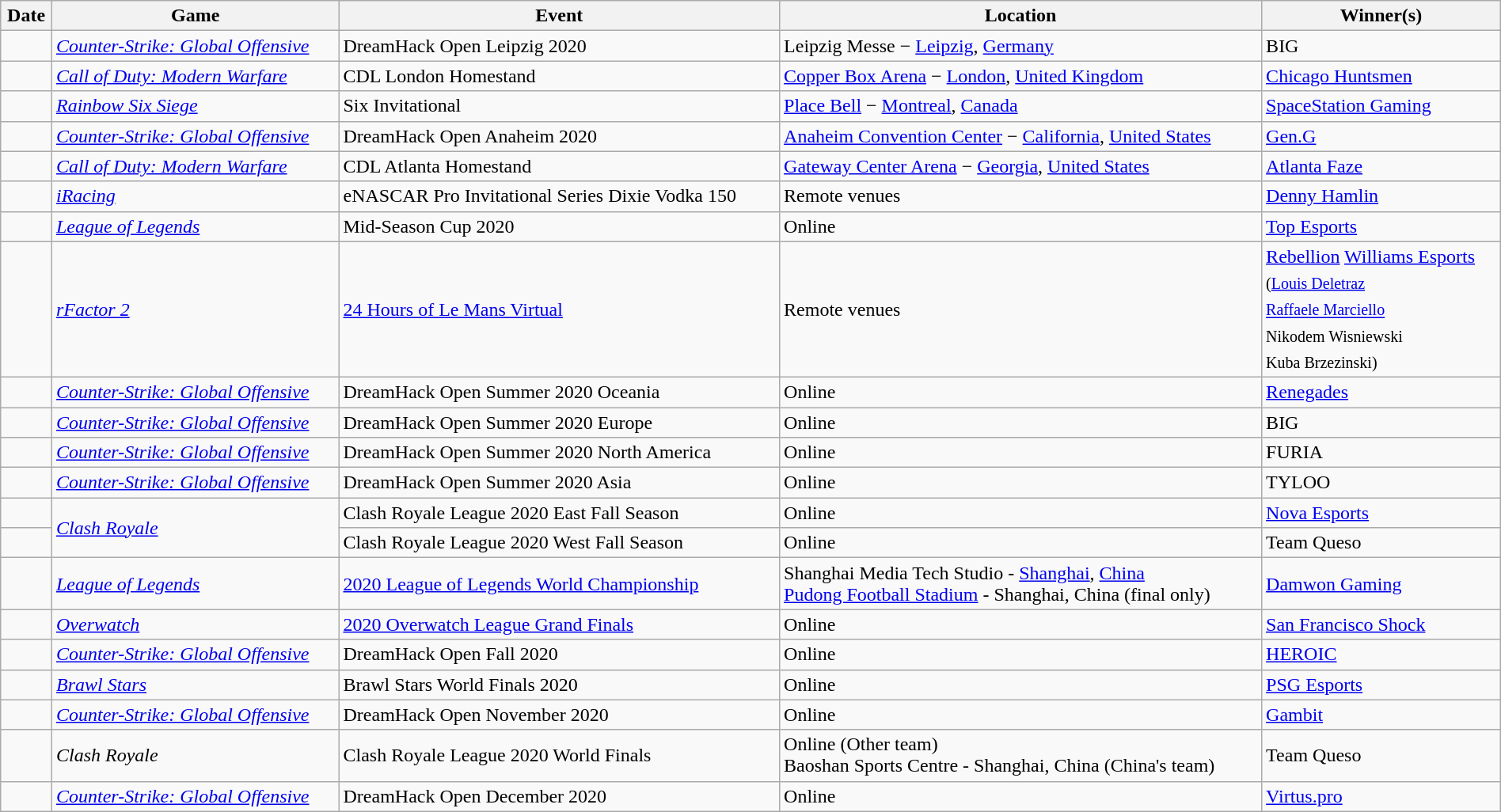<table class="wikitable sortable" style="width:100%">
<tr>
<th scope="col">Date</th>
<th scope="col">Game</th>
<th scope="col">Event</th>
<th scope="col">Location</th>
<th scope="col">Winner(s)</th>
</tr>
<tr>
<td></td>
<td><em><a href='#'>Counter-Strike: Global Offensive</a></em></td>
<td>DreamHack Open Leipzig 2020 </td>
<td>Leipzig Messe − <a href='#'>Leipzig</a>, <a href='#'>Germany</a></td>
<td>BIG</td>
</tr>
<tr>
<td></td>
<td><em><a href='#'>Call of Duty: Modern Warfare</a></em></td>
<td>CDL London Homestand </td>
<td><a href='#'>Copper Box Arena</a> − <a href='#'>London</a>, <a href='#'>United Kingdom</a></td>
<td><a href='#'>Chicago Huntsmen</a></td>
</tr>
<tr>
<td></td>
<td><em><a href='#'>Rainbow Six Siege</a></em></td>
<td>Six Invitational </td>
<td><a href='#'>Place Bell</a> − <a href='#'>Montreal</a>, <a href='#'>Canada</a></td>
<td><a href='#'>SpaceStation Gaming</a></td>
</tr>
<tr>
<td></td>
<td><em><a href='#'>Counter-Strike: Global Offensive</a></em></td>
<td>DreamHack Open Anaheim 2020</td>
<td><a href='#'>Anaheim Convention Center</a> − <a href='#'>California</a>, <a href='#'>United States</a></td>
<td><a href='#'>Gen.G</a></td>
</tr>
<tr>
<td></td>
<td><em><a href='#'>Call of Duty: Modern Warfare</a></em></td>
<td>CDL Atlanta Homestand </td>
<td><a href='#'>Gateway Center Arena</a> − <a href='#'>Georgia</a>, <a href='#'>United States</a></td>
<td><a href='#'>Atlanta Faze</a></td>
</tr>
<tr>
<td></td>
<td><em><a href='#'>iRacing</a></em></td>
<td>eNASCAR Pro Invitational Series Dixie Vodka 150</td>
<td>Remote venues</td>
<td><a href='#'>Denny Hamlin</a></td>
</tr>
<tr>
<td></td>
<td><em><a href='#'>League of Legends</a></em></td>
<td>Mid-Season Cup 2020</td>
<td>Online</td>
<td><a href='#'>Top Esports</a></td>
</tr>
<tr>
<td></td>
<td><em><a href='#'>rFactor 2</a></em></td>
<td><a href='#'>24 Hours of Le Mans Virtual</a></td>
<td>Remote venues</td>
<td><a href='#'>Rebellion</a> <a href='#'>Williams Esports</a> <br><sub>(<a href='#'>Louis Deletraz</a><br><a href='#'>Raffaele Marciello</a><br>Nikodem Wisniewski<br>Kuba Brzezinski)</sub></td>
</tr>
<tr>
<td></td>
<td><em><a href='#'>Counter-Strike: Global Offensive</a></em></td>
<td>DreamHack Open Summer 2020 Oceania</td>
<td>Online</td>
<td><a href='#'>Renegades</a></td>
</tr>
<tr>
<td></td>
<td><em><a href='#'>Counter-Strike: Global Offensive</a></em></td>
<td>DreamHack Open Summer 2020 Europe</td>
<td>Online</td>
<td>BIG</td>
</tr>
<tr>
<td></td>
<td><em><a href='#'>Counter-Strike: Global Offensive</a></em></td>
<td>DreamHack Open Summer 2020 North America</td>
<td>Online</td>
<td>FURIA</td>
</tr>
<tr>
<td></td>
<td><em><a href='#'>Counter-Strike: Global Offensive</a></em></td>
<td>DreamHack Open Summer 2020 Asia</td>
<td>Online</td>
<td>TYLOO</td>
</tr>
<tr>
<td></td>
<td rowspan="2"><em><a href='#'>Clash Royale</a></em></td>
<td>Clash Royale League 2020 East Fall Season</td>
<td>Online</td>
<td><a href='#'>Nova Esports</a></td>
</tr>
<tr>
<td></td>
<td>Clash Royale League 2020 West Fall Season</td>
<td>Online</td>
<td>Team Queso</td>
</tr>
<tr>
<td></td>
<td><em><a href='#'>League of Legends</a></em></td>
<td><a href='#'>2020 League of Legends World Championship</a></td>
<td>Shanghai Media Tech Studio - <a href='#'>Shanghai</a>, <a href='#'>China</a><br><a href='#'>Pudong Football Stadium</a> - Shanghai, China (final only)</td>
<td><a href='#'>Damwon Gaming</a></td>
</tr>
<tr>
<td></td>
<td><em><a href='#'>Overwatch</a></em></td>
<td><a href='#'>2020 Overwatch League Grand Finals</a></td>
<td>Online</td>
<td><a href='#'>San Francisco Shock</a></td>
</tr>
<tr>
<td></td>
<td><em><a href='#'>Counter-Strike: Global Offensive</a></em></td>
<td>DreamHack Open Fall 2020</td>
<td>Online</td>
<td><a href='#'>HEROIC</a></td>
</tr>
<tr>
<td></td>
<td><em><a href='#'>Brawl Stars</a></em></td>
<td>Brawl Stars World Finals 2020</td>
<td>Online</td>
<td><a href='#'>PSG Esports</a></td>
</tr>
<tr>
<td></td>
<td><em><a href='#'>Counter-Strike: Global Offensive</a></em></td>
<td>DreamHack Open November 2020</td>
<td>Online</td>
<td><a href='#'>Gambit</a></td>
</tr>
<tr>
<td></td>
<td><em>Clash Royale</em></td>
<td>Clash Royale League 2020 World Finals</td>
<td>Online (Other team)<br>Baoshan Sports Centre - Shanghai, China (China's team)</td>
<td>Team Queso</td>
</tr>
<tr>
<td></td>
<td><em><a href='#'>Counter-Strike: Global Offensive</a></em></td>
<td>DreamHack Open December 2020</td>
<td>Online</td>
<td><a href='#'>Virtus.pro</a></td>
</tr>
</table>
